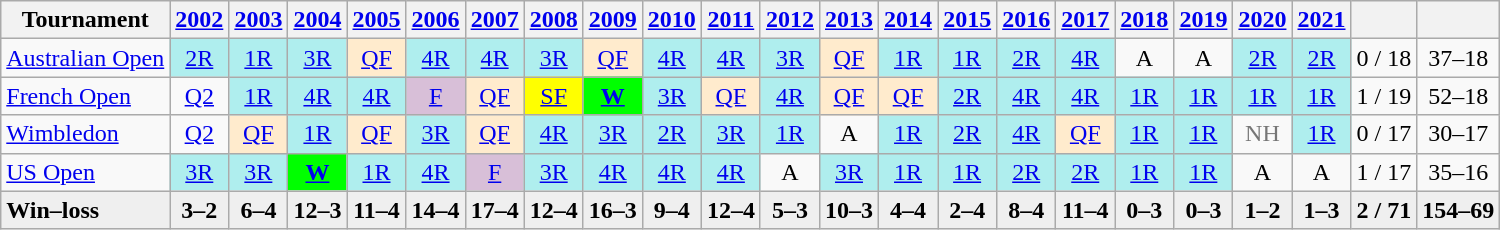<table class="wikitable nowrap" style="text-align:center;">
<tr>
<th>Tournament</th>
<th><a href='#'>2002</a></th>
<th><a href='#'>2003</a></th>
<th><a href='#'>2004</a></th>
<th><a href='#'>2005</a></th>
<th><a href='#'>2006</a></th>
<th><a href='#'>2007</a></th>
<th><a href='#'>2008</a></th>
<th><a href='#'>2009</a></th>
<th><a href='#'>2010</a></th>
<th><a href='#'>2011</a></th>
<th><a href='#'>2012</a></th>
<th><a href='#'>2013</a></th>
<th><a href='#'>2014</a></th>
<th><a href='#'>2015</a></th>
<th><a href='#'>2016</a></th>
<th><a href='#'>2017</a></th>
<th><a href='#'>2018</a></th>
<th><a href='#'>2019</a></th>
<th><a href='#'>2020</a></th>
<th><a href='#'>2021</a></th>
<th></th>
<th></th>
</tr>
<tr>
<td align=left><a href='#'>Australian Open</a></td>
<td bgcolor=afeeee><a href='#'>2R</a></td>
<td bgcolor=afeeee><a href='#'>1R</a></td>
<td bgcolor=afeeee><a href='#'>3R</a></td>
<td bgcolor=ffebcd><a href='#'>QF</a></td>
<td bgcolor=afeeee><a href='#'>4R</a></td>
<td bgcolor=afeeee><a href='#'>4R</a></td>
<td bgcolor=afeeee><a href='#'>3R</a></td>
<td bgcolor=ffebcd><a href='#'>QF</a></td>
<td bgcolor=afeeee><a href='#'>4R</a></td>
<td bgcolor=afeeee><a href='#'>4R</a></td>
<td bgcolor=afeeee><a href='#'>3R</a></td>
<td bgcolor=ffebcd><a href='#'>QF</a></td>
<td bgcolor=afeeee><a href='#'>1R</a></td>
<td bgcolor=afeeee><a href='#'>1R</a></td>
<td bgcolor=afeeee><a href='#'>2R</a></td>
<td bgcolor=afeeee><a href='#'>4R</a></td>
<td>A</td>
<td>A</td>
<td bgcolor=afeeee><a href='#'>2R</a></td>
<td bgcolor=afeeee><a href='#'>2R</a></td>
<td>0 / 18</td>
<td>37–18</td>
</tr>
<tr>
<td align=left><a href='#'>French Open</a></td>
<td><a href='#'>Q2</a></td>
<td bgcolor=afeeee><a href='#'>1R</a></td>
<td bgcolor=afeeee><a href='#'>4R</a></td>
<td bgcolor=afeeee><a href='#'>4R</a></td>
<td bgcolor=thistle><a href='#'>F</a></td>
<td bgcolor=ffebcd><a href='#'>QF</a></td>
<td bgcolor=yellow><a href='#'>SF</a></td>
<td bgcolor=lime><a href='#'><strong>W</strong></a></td>
<td bgcolor=afeeee><a href='#'>3R</a></td>
<td bgcolor=ffebcd><a href='#'>QF</a></td>
<td bgcolor=afeeee><a href='#'>4R</a></td>
<td bgcolor=ffebcd><a href='#'>QF</a></td>
<td bgcolor=ffebcd><a href='#'>QF</a></td>
<td bgcolor=afeeee><a href='#'>2R</a></td>
<td bgcolor=afeeee><a href='#'>4R</a></td>
<td bgcolor=afeeee><a href='#'>4R</a></td>
<td bgcolor=afeeee><a href='#'>1R</a></td>
<td bgcolor=afeeee><a href='#'>1R</a></td>
<td bgcolor=afeeee><a href='#'>1R</a></td>
<td bgcolor=afeeee><a href='#'>1R</a></td>
<td>1 / 19</td>
<td>52–18</td>
</tr>
<tr>
<td align=left><a href='#'>Wimbledon</a></td>
<td><a href='#'>Q2</a></td>
<td bgcolor=ffebcd><a href='#'>QF</a></td>
<td bgcolor=afeeee><a href='#'>1R</a></td>
<td bgcolor=ffebcd><a href='#'>QF</a></td>
<td bgcolor=afeeee><a href='#'>3R</a></td>
<td bgcolor=ffebcd><a href='#'>QF</a></td>
<td bgcolor=afeeee><a href='#'>4R</a></td>
<td bgcolor=afeeee><a href='#'>3R</a></td>
<td bgcolor=afeeee><a href='#'>2R</a></td>
<td bgcolor=afeeee><a href='#'>3R</a></td>
<td bgcolor=afeeee><a href='#'>1R</a></td>
<td>A</td>
<td bgcolor=afeeee><a href='#'>1R</a></td>
<td bgcolor=afeeee><a href='#'>2R</a></td>
<td bgcolor=afeeee><a href='#'>4R</a></td>
<td bgcolor=ffebcd><a href='#'>QF</a></td>
<td bgcolor=afeeee><a href='#'>1R</a></td>
<td bgcolor=afeeee><a href='#'>1R</a></td>
<td style="color:#767676;">NH</td>
<td bgcolor=afeeee><a href='#'>1R</a></td>
<td>0 / 17</td>
<td>30–17</td>
</tr>
<tr>
<td align=left><a href='#'>US Open</a></td>
<td bgcolor=afeeee><a href='#'>3R</a></td>
<td bgcolor=afeeee><a href='#'>3R</a></td>
<td bgcolor=lime><a href='#'><strong>W</strong></a></td>
<td bgcolor=afeeee><a href='#'>1R</a></td>
<td bgcolor=afeeee><a href='#'>4R</a></td>
<td bgcolor=thistle><a href='#'>F</a></td>
<td bgcolor=afeeee><a href='#'>3R</a></td>
<td bgcolor=afeeee><a href='#'>4R</a></td>
<td bgcolor=afeeee><a href='#'>4R</a></td>
<td bgcolor=afeeee><a href='#'>4R</a></td>
<td>A</td>
<td bgcolor=afeeee><a href='#'>3R</a></td>
<td bgcolor=afeeee><a href='#'>1R</a></td>
<td bgcolor=afeeee><a href='#'>1R</a></td>
<td bgcolor=afeeee><a href='#'>2R</a></td>
<td bgcolor=afeeee><a href='#'>2R</a></td>
<td bgcolor=afeeee><a href='#'>1R</a></td>
<td bgcolor=afeeee><a href='#'>1R</a></td>
<td>A</td>
<td>A</td>
<td>1 / 17</td>
<td>35–16</td>
</tr>
<tr style="font-weight:bold; background:#efefef;">
<td style=text-align:left>Win–loss</td>
<td>3–2</td>
<td>6–4</td>
<td>12–3</td>
<td>11–4</td>
<td>14–4</td>
<td>17–4</td>
<td>12–4</td>
<td>16–3</td>
<td>9–4</td>
<td>12–4</td>
<td>5–3</td>
<td>10–3</td>
<td>4–4</td>
<td>2–4</td>
<td>8–4</td>
<td>11–4</td>
<td>0–3</td>
<td>0–3</td>
<td>1–2</td>
<td>1–3</td>
<td>2 / 71</td>
<td>154–69</td>
</tr>
</table>
